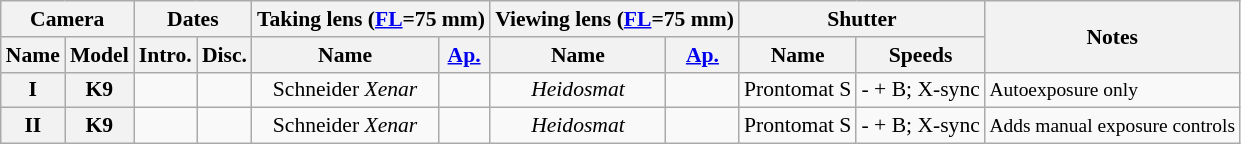<table class="wikitable sortable" style="font-size:90%;text-align:center;">
<tr>
<th colspan=2>Camera</th>
<th colspan=2>Dates</th>
<th colspan=2>Taking lens (<a href='#'>FL</a>=75 mm)</th>
<th colspan=2>Viewing lens (<a href='#'>FL</a>=75 mm)</th>
<th colspan=2>Shutter</th>
<th rowspan=2 class="unsortable">Notes</th>
</tr>
<tr>
<th>Name</th>
<th>Model</th>
<th>Intro.</th>
<th>Disc.</th>
<th>Name</th>
<th><a href='#'>Ap.</a></th>
<th>Name</th>
<th><a href='#'>Ap.</a></th>
<th>Name</th>
<th>Speeds</th>
</tr>
<tr>
<th>I</th>
<th>K9</th>
<td></td>
<td></td>
<td>Schneider <em>Xenar</em></td>
<td></td>
<td><em>Heidosmat</em></td>
<td></td>
<td>Prontomat S</td>
<td>- + B; X-sync</td>
<td style="font-size:90%;text-align:left;">Autoexposure only</td>
</tr>
<tr>
<th>II</th>
<th>K9</th>
<td></td>
<td></td>
<td>Schneider <em>Xenar</em></td>
<td></td>
<td><em>Heidosmat</em></td>
<td></td>
<td>Prontomat S</td>
<td>- + B; X-sync</td>
<td style="font-size:90%;text-align:left;">Adds manual exposure controls</td>
</tr>
</table>
